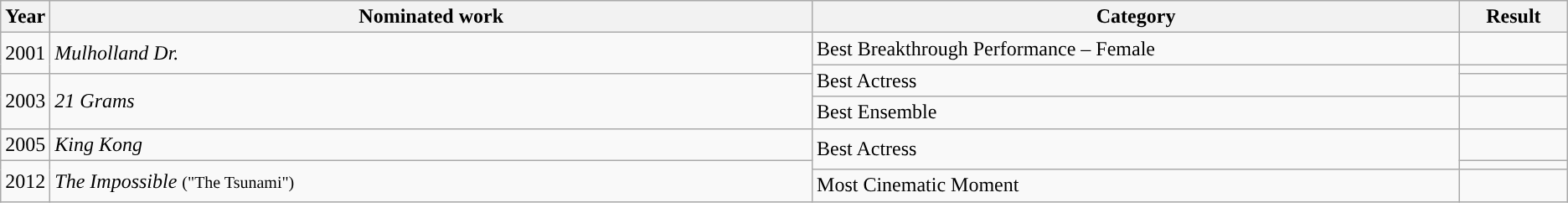<table class=wikitable>
<tr>
<th scope="col" style="width:1em;">Year</th>
<th scope="col" style="width:39em;">Nominated work</th>
<th scope="col" style="width:33em;">Category</th>
<th scope="col" style="width:5em;">Result</th>
</tr>
<tr>
<td rowspan="2">2001</td>
<td rowspan="2"><em>Mulholland Dr.</em></td>
<td>Best Breakthrough Performance – Female</td>
<td></td>
</tr>
<tr>
<td rowspan="2">Best Actress</td>
<td></td>
</tr>
<tr>
<td rowspan="2">2003</td>
<td rowspan="2"><em>21 Grams</em></td>
<td></td>
</tr>
<tr>
<td>Best Ensemble</td>
<td></td>
</tr>
<tr>
<td>2005</td>
<td><em>King Kong</em></td>
<td rowspan="2">Best Actress</td>
<td></td>
</tr>
<tr>
<td rowspan="2">2012</td>
<td rowspan="2"><em>The Impossible</em> <small>("The Tsunami")</small></td>
<td></td>
</tr>
<tr>
<td>Most Cinematic Moment</td>
<td></td>
</tr>
</table>
